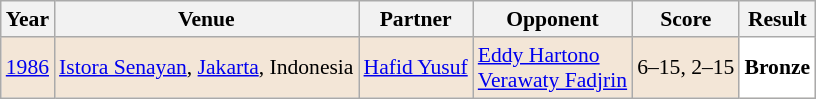<table class="sortable wikitable" style="font-size: 90%;">
<tr>
<th>Year</th>
<th>Venue</th>
<th>Partner</th>
<th>Opponent</th>
<th>Score</th>
<th>Result</th>
</tr>
<tr style="background:#F3E6D7">
<td align="center"><a href='#'>1986</a></td>
<td align="left"><a href='#'>Istora Senayan</a>, <a href='#'>Jakarta</a>, Indonesia</td>
<td align="left"> <a href='#'>Hafid Yusuf</a></td>
<td align="left"> <a href='#'>Eddy Hartono</a><br> <a href='#'>Verawaty Fadjrin</a></td>
<td align="left">6–15, 2–15</td>
<td style="text-align:left; background:white"> <strong>Bronze</strong></td>
</tr>
</table>
